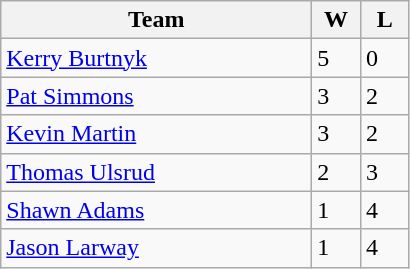<table class="wikitable">
<tr>
<th width="200px">Team</th>
<th width="25px">W</th>
<th width="25px">L</th>
</tr>
<tr>
<td> <a href='#'>Kerry Burtnyk</a></td>
<td>5</td>
<td>0</td>
</tr>
<tr>
<td> <a href='#'>Pat Simmons</a></td>
<td>3</td>
<td>2</td>
</tr>
<tr>
<td> <a href='#'>Kevin Martin</a></td>
<td>3</td>
<td>2</td>
</tr>
<tr>
<td> <a href='#'>Thomas Ulsrud</a></td>
<td>2</td>
<td>3</td>
</tr>
<tr>
<td> <a href='#'>Shawn Adams</a></td>
<td>1</td>
<td>4</td>
</tr>
<tr>
<td> <a href='#'>Jason Larway</a></td>
<td>1</td>
<td>4</td>
</tr>
</table>
